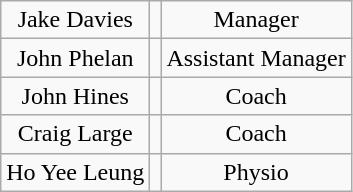<table class="wikitable" style="text-align: center">
<tr>
<td>Jake Davies</td>
<td></td>
<td>Manager</td>
</tr>
<tr>
<td>John Phelan</td>
<td></td>
<td>Assistant Manager</td>
</tr>
<tr>
<td>John Hines</td>
<td></td>
<td>Coach</td>
</tr>
<tr>
<td>Craig Large</td>
<td></td>
<td>Coach</td>
</tr>
<tr>
<td>Ho Yee Leung</td>
<td></td>
<td>Physio</td>
</tr>
</table>
